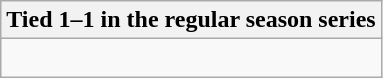<table class="wikitable collapsible collapsed">
<tr>
<th>Tied 1–1 in the regular season series</th>
</tr>
<tr>
<td><br>
</td>
</tr>
</table>
